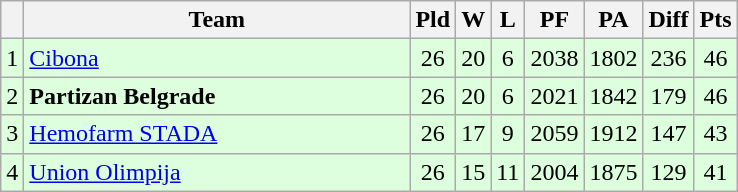<table class="wikitable sortable" style="text-align:center">
<tr>
<th></th>
<th width="250">Team</th>
<th>Pld</th>
<th>W</th>
<th>L</th>
<th>PF</th>
<th>PA</th>
<th>Diff</th>
<th>Pts</th>
</tr>
<tr bgcolor="#ddffdd">
<td>1</td>
<td align=left><a href='#'>Cibona</a></td>
<td>26</td>
<td>20</td>
<td>6</td>
<td>2038</td>
<td>1802</td>
<td>236</td>
<td>46</td>
</tr>
<tr bgcolor="#ddffdd">
<td>2</td>
<td align=left><strong>Partizan Belgrade</strong></td>
<td>26</td>
<td>20</td>
<td>6</td>
<td>2021</td>
<td>1842</td>
<td>179</td>
<td>46</td>
</tr>
<tr bgcolor="#ddffdd">
<td>3</td>
<td align=left><a href='#'>Hemofarm STADA</a></td>
<td>26</td>
<td>17</td>
<td>9</td>
<td>2059</td>
<td>1912</td>
<td>147</td>
<td>43</td>
</tr>
<tr bgcolor="#ddffdd">
<td>4</td>
<td align=left><a href='#'>Union Olimpija</a></td>
<td>26</td>
<td>15</td>
<td>11</td>
<td>2004</td>
<td>1875</td>
<td>129</td>
<td>41</td>
</tr>
</table>
